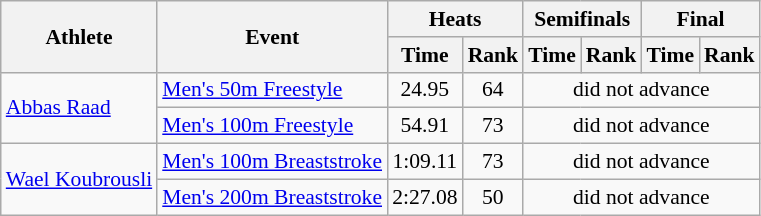<table class=wikitable style="font-size:90%">
<tr>
<th rowspan="2">Athlete</th>
<th rowspan="2">Event</th>
<th colspan="2">Heats</th>
<th colspan="2">Semifinals</th>
<th colspan="2">Final</th>
</tr>
<tr>
<th>Time</th>
<th>Rank</th>
<th>Time</th>
<th>Rank</th>
<th>Time</th>
<th>Rank</th>
</tr>
<tr>
<td rowspan="2"><a href='#'>Abbas Raad</a></td>
<td><a href='#'>Men's 50m Freestyle</a></td>
<td align=center>24.95</td>
<td align=center>64</td>
<td align=center colspan=4>did not advance</td>
</tr>
<tr>
<td><a href='#'>Men's 100m Freestyle</a></td>
<td align=center>54.91</td>
<td align=center>73</td>
<td align=center colspan=4>did not advance</td>
</tr>
<tr>
<td rowspan="2"><a href='#'>Wael Koubrousli</a></td>
<td><a href='#'>Men's 100m Breaststroke</a></td>
<td align=center>1:09.11</td>
<td align=center>73</td>
<td align=center colspan=4>did not advance</td>
</tr>
<tr>
<td><a href='#'>Men's 200m Breaststroke</a></td>
<td align=center>2:27.08</td>
<td align=center>50</td>
<td align=center colspan=4>did not advance</td>
</tr>
</table>
